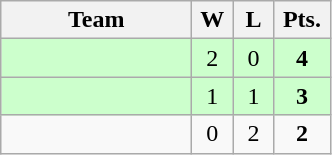<table class=wikitable style=text-align:center;>
<tr>
<th width=120px>Team</th>
<th width=20px>W</th>
<th width=20px>L</th>
<th width=30px>Pts.</th>
</tr>
<tr bgcolor="#ccffcc">
<td align=left></td>
<td>2</td>
<td>0</td>
<td><strong>4</strong></td>
</tr>
<tr bgcolor="#ccffcc">
<td align=left></td>
<td>1</td>
<td>1</td>
<td><strong>3</strong></td>
</tr>
<tr>
<td align=left></td>
<td>0</td>
<td>2</td>
<td><strong>2</strong></td>
</tr>
</table>
